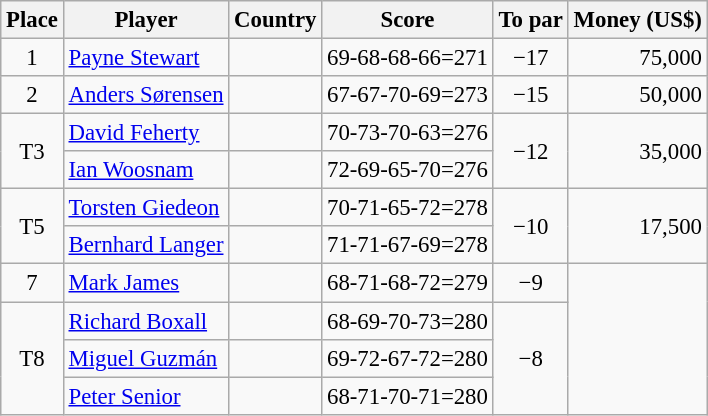<table class="wikitable" style="font-size:95%;">
<tr>
<th>Place</th>
<th>Player</th>
<th>Country</th>
<th>Score</th>
<th>To par</th>
<th>Money (US$)</th>
</tr>
<tr>
<td align=center>1</td>
<td><a href='#'>Payne Stewart</a></td>
<td></td>
<td>69-68-68-66=271</td>
<td align=center>−17</td>
<td align=right>75,000</td>
</tr>
<tr>
<td align=center>2</td>
<td><a href='#'>Anders Sørensen</a></td>
<td></td>
<td>67-67-70-69=273</td>
<td align=center>−15</td>
<td align=right>50,000</td>
</tr>
<tr>
<td rowspan=2 align=center>T3</td>
<td><a href='#'>David Feherty</a></td>
<td></td>
<td>70-73-70-63=276</td>
<td rowspan=2 align=center>−12</td>
<td rowspan=2 align=right>35,000</td>
</tr>
<tr>
<td><a href='#'>Ian Woosnam</a></td>
<td></td>
<td>72-69-65-70=276</td>
</tr>
<tr>
<td rowspan=2 align=center>T5</td>
<td><a href='#'>Torsten Giedeon</a></td>
<td></td>
<td>70-71-65-72=278</td>
<td rowspan=2 align=center>−10</td>
<td rowspan=2 align=right>17,500</td>
</tr>
<tr>
<td><a href='#'>Bernhard Langer</a></td>
<td></td>
<td>71-71-67-69=278</td>
</tr>
<tr>
<td align=center>7</td>
<td><a href='#'>Mark James</a></td>
<td></td>
<td>68-71-68-72=279</td>
<td align=center>−9</td>
<td rowspan=4></td>
</tr>
<tr>
<td rowspan=3 align=center>T8</td>
<td><a href='#'>Richard Boxall</a></td>
<td></td>
<td>68-69-70-73=280</td>
<td rowspan=3 align=center>−8</td>
</tr>
<tr>
<td><a href='#'>Miguel Guzmán</a></td>
<td></td>
<td>69-72-67-72=280</td>
</tr>
<tr>
<td><a href='#'>Peter Senior</a></td>
<td></td>
<td>68-71-70-71=280</td>
</tr>
</table>
